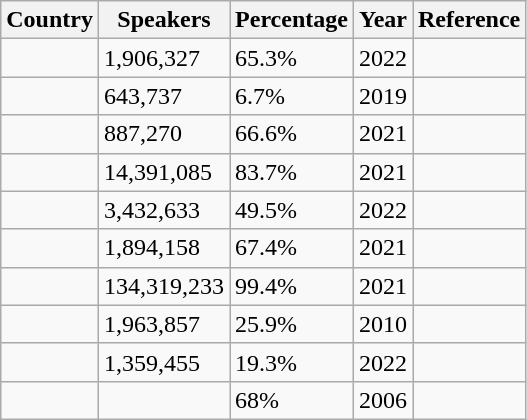<table class="wikitable sortable">
<tr>
<th>Country</th>
<th>Speakers</th>
<th>Percentage</th>
<th>Year</th>
<th>Reference</th>
</tr>
<tr>
<td></td>
<td>1,906,327</td>
<td>65.3%</td>
<td>2022</td>
<td></td>
</tr>
<tr>
<td></td>
<td>643,737</td>
<td>6.7%</td>
<td>2019</td>
<td></td>
</tr>
<tr>
<td></td>
<td>887,270</td>
<td>66.6%</td>
<td>2021</td>
<td></td>
</tr>
<tr>
<td></td>
<td>14,391,085</td>
<td>83.7%</td>
<td>2021</td>
<td></td>
</tr>
<tr>
<td></td>
<td>3,432,633</td>
<td>49.5%</td>
<td>2022</td>
<td></td>
</tr>
<tr>
<td></td>
<td>1,894,158</td>
<td>67.4%</td>
<td>2021</td>
<td></td>
</tr>
<tr>
<td></td>
<td>134,319,233</td>
<td>99.4%</td>
<td>2021</td>
<td></td>
</tr>
<tr>
<td></td>
<td>1,963,857</td>
<td>25.9%</td>
<td>2010</td>
<td></td>
</tr>
<tr>
<td></td>
<td>1,359,455</td>
<td>19.3%</td>
<td>2022</td>
<td></td>
</tr>
<tr>
<td></td>
<td></td>
<td>68%</td>
<td>2006</td>
<td></td>
</tr>
</table>
